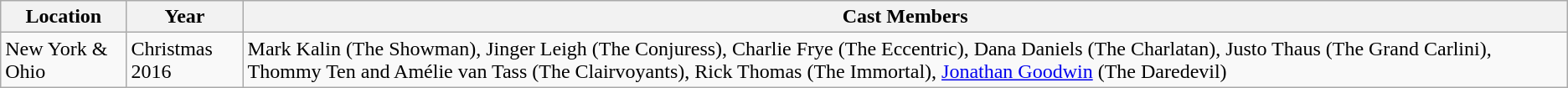<table class="wikitable">
<tr>
<th>Location</th>
<th>Year</th>
<th>Cast Members</th>
</tr>
<tr>
<td>New York & Ohio</td>
<td>Christmas 2016</td>
<td>Mark Kalin (The Showman), Jinger Leigh (The Conjuress), Charlie Frye (The Eccentric), Dana Daniels (The Charlatan), Justo Thaus (The Grand Carlini), Thommy Ten and Amélie van Tass (The Clairvoyants),  Rick Thomas (The Immortal), <a href='#'>Jonathan Goodwin</a> (The Daredevil)</td>
</tr>
</table>
